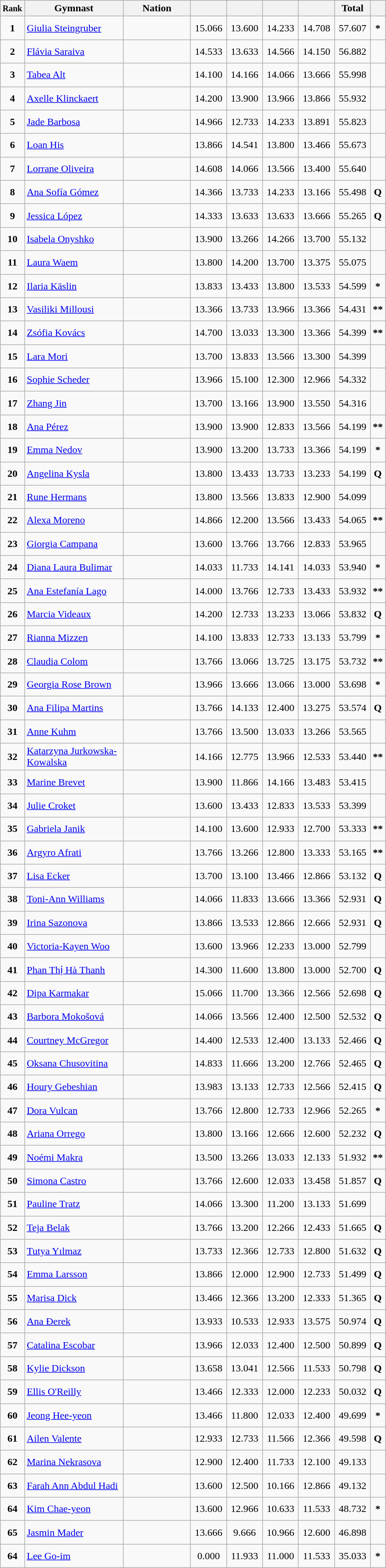<table class="wikitable sortable" style="text-align:center;">
<tr>
<th scope="col" style="width:15px;"><small>Rank</small></th>
<th scope="col" style="width:150px;">Gymnast</th>
<th scope="col" style="width:100px;">Nation</th>
<th scope="col" style="width:50px;"></th>
<th scope="col" style="width:50px;"></th>
<th scope="col" style="width:50px;"></th>
<th scope="col" style="width:50px;"></th>
<th scope="col" style="width:50px;">Total</th>
<th scope="col" style="width:15px;"><small></small></th>
</tr>
<tr>
<td scope="row" style="text-align:center"><strong>1</strong></td>
<td style="height:30px; text-align:left;"><a href='#'>Giulia Steingruber</a></td>
<td style="text-align:left;"></td>
<td>15.066</td>
<td>13.600</td>
<td>14.233</td>
<td>14.708</td>
<td>57.607</td>
<td><strong>*</strong></td>
</tr>
<tr>
<td scope="row" style="text-align:center"><strong>2</strong></td>
<td style="height:30px; text-align:left;"><a href='#'>Flávia Saraiva</a></td>
<td style="text-align:left;"></td>
<td>14.533</td>
<td>13.633</td>
<td>14.566</td>
<td>14.150</td>
<td>56.882</td>
<td></td>
</tr>
<tr>
<td scope="row" style="text-align:center"><strong>3</strong></td>
<td style="height:30px; text-align:left;"><a href='#'>Tabea Alt</a></td>
<td style="text-align:left;"></td>
<td>14.100</td>
<td>14.166</td>
<td>14.066</td>
<td>13.666</td>
<td>55.998</td>
<td></td>
</tr>
<tr>
<td scope="row" style="text-align:center"><strong>4</strong></td>
<td style="height:30px; text-align:left;"><a href='#'>Axelle Klinckaert</a></td>
<td style="text-align:left;"></td>
<td>14.200</td>
<td>13.900</td>
<td>13.966</td>
<td>13.866</td>
<td>55.932</td>
<td></td>
</tr>
<tr>
<td scope="row" style="text-align:center"><strong>5</strong></td>
<td style="height:30px; text-align:left;"><a href='#'>Jade Barbosa</a></td>
<td style="text-align:left;"></td>
<td>14.966</td>
<td>12.733</td>
<td>14.233</td>
<td>13.891</td>
<td>55.823</td>
<td></td>
</tr>
<tr>
<td scope="row" style="text-align:center"><strong>6</strong></td>
<td style="height:30px; text-align:left;"><a href='#'>Loan His</a></td>
<td style="text-align:left;"></td>
<td>13.866</td>
<td>14.541</td>
<td>13.800</td>
<td>13.466</td>
<td>55.673</td>
<td></td>
</tr>
<tr>
<td scope="row" style="text-align:center"><strong>7</strong></td>
<td style="height:30px; text-align:left;"><a href='#'>Lorrane Oliveira</a></td>
<td style="text-align:left;"></td>
<td>14.608</td>
<td>14.066</td>
<td>13.566</td>
<td>13.400</td>
<td>55.640</td>
<td></td>
</tr>
<tr>
<td scope="row" style="text-align:center"><strong>8</strong></td>
<td style="height:30px; text-align:left;"><a href='#'>Ana Sofía Gómez</a></td>
<td style="text-align:left;"></td>
<td>14.366</td>
<td>13.733</td>
<td>14.233</td>
<td>13.166</td>
<td>55.498</td>
<td><strong>Q</strong></td>
</tr>
<tr>
<td scope="row" style="text-align:center"><strong>9</strong></td>
<td style="height:30px; text-align:left;"><a href='#'>Jessica López</a></td>
<td style="text-align:left;"></td>
<td>14.333</td>
<td>13.633</td>
<td>13.633</td>
<td>13.666</td>
<td>55.265</td>
<td><strong>Q</strong></td>
</tr>
<tr>
<td scope="row" style="text-align:center"><strong>10</strong></td>
<td style="height:30px; text-align:left;"><a href='#'>Isabela Onyshko</a></td>
<td style="text-align:left;"></td>
<td>13.900</td>
<td>13.266</td>
<td>14.266</td>
<td>13.700</td>
<td>55.132</td>
<td></td>
</tr>
<tr>
<td scope="row" style="text-align:center"><strong>11</strong></td>
<td style="height:30px; text-align:left;"><a href='#'>Laura Waem</a></td>
<td style="text-align:left;"></td>
<td>13.800</td>
<td>14.200</td>
<td>13.700</td>
<td>13.375</td>
<td>55.075</td>
<td></td>
</tr>
<tr>
<td scope="row" style="text-align:center"><strong>12</strong></td>
<td style="height:30px; text-align:left;"><a href='#'>Ilaria Käslin</a></td>
<td style="text-align:left;"></td>
<td>13.833</td>
<td>13.433</td>
<td>13.800</td>
<td>13.533</td>
<td>54.599</td>
<td><strong>*</strong></td>
</tr>
<tr>
<td scope="row" style="text-align:center"><strong>13</strong></td>
<td style="height:30px; text-align:left;"><a href='#'>Vasiliki Millousi</a></td>
<td style="text-align:left;"></td>
<td>13.366</td>
<td>13.733</td>
<td>13.966</td>
<td>13.366</td>
<td>54.431</td>
<td><strong>**</strong></td>
</tr>
<tr>
<td scope="row" style="text-align:center"><strong>14</strong></td>
<td style="height:30px; text-align:left;"><a href='#'>Zsófia Kovács</a></td>
<td style="text-align:left;"></td>
<td>14.700</td>
<td>13.033</td>
<td>13.300</td>
<td>13.366</td>
<td>54.399</td>
<td><strong>**</strong></td>
</tr>
<tr>
<td scope="row" style="text-align:center"><strong>15</strong></td>
<td style="height:30px; text-align:left;"><a href='#'>Lara Mori</a></td>
<td style="text-align:left;"></td>
<td>13.700</td>
<td>13.833</td>
<td>13.566</td>
<td>13.300</td>
<td>54.399</td>
<td></td>
</tr>
<tr>
<td scope="row" style="text-align:center"><strong>16</strong></td>
<td style="height:30px; text-align:left;"><a href='#'>Sophie Scheder</a></td>
<td style="text-align:left;"></td>
<td>13.966</td>
<td>15.100</td>
<td>12.300</td>
<td>12.966</td>
<td>54.332</td>
<td></td>
</tr>
<tr>
<td scope="row" style="text-align:center"><strong>17</strong></td>
<td style="height:30px; text-align:left;"><a href='#'>Zhang Jin</a></td>
<td style="text-align:left;"></td>
<td>13.700</td>
<td>13.166</td>
<td>13.900</td>
<td>13.550</td>
<td>54.316</td>
<td></td>
</tr>
<tr>
<td scope="row" style="text-align:center"><strong>18</strong></td>
<td style="height:30px; text-align:left;"><a href='#'>Ana Pérez</a></td>
<td style="text-align:left;"></td>
<td>13.900</td>
<td>13.900</td>
<td>12.833</td>
<td>13.566</td>
<td>54.199</td>
<td><strong>**</strong></td>
</tr>
<tr>
<td scope="row" style="text-align:center"><strong>19</strong></td>
<td style="height:30px; text-align:left;"><a href='#'>Emma Nedov</a></td>
<td style="text-align:left;"></td>
<td>13.900</td>
<td>13.200</td>
<td>13.733</td>
<td>13.366</td>
<td>54.199</td>
<td><strong>*</strong></td>
</tr>
<tr>
<td scope="row" style="text-align:center"><strong>20</strong></td>
<td style="height:30px; text-align:left;"><a href='#'>Angelina Kysla</a></td>
<td style="text-align:left;"></td>
<td>13.800</td>
<td>13.433</td>
<td>13.733</td>
<td>13.233</td>
<td>54.199</td>
<td><strong>Q</strong></td>
</tr>
<tr>
<td scope="row" style="text-align:center"><strong>21</strong></td>
<td style="height:30px; text-align:left;"><a href='#'>Rune Hermans</a></td>
<td style="text-align:left;"></td>
<td>13.800</td>
<td>13.566</td>
<td>13.833</td>
<td>12.900</td>
<td>54.099</td>
<td></td>
</tr>
<tr>
<td scope="row" style="text-align:center"><strong>22</strong></td>
<td style="height:30px; text-align:left;"><a href='#'>Alexa Moreno</a></td>
<td style="text-align:left;"></td>
<td>14.866</td>
<td>12.200</td>
<td>13.566</td>
<td>13.433</td>
<td>54.065</td>
<td><strong>**</strong></td>
</tr>
<tr>
<td scope="row" style="text-align:center"><strong>23</strong></td>
<td style="height:30px; text-align:left;"><a href='#'>Giorgia Campana</a></td>
<td style="text-align:left;"></td>
<td>13.600</td>
<td>13.766</td>
<td>13.766</td>
<td>12.833</td>
<td>53.965</td>
<td></td>
</tr>
<tr>
<td scope="row" style="text-align:center"><strong>24</strong></td>
<td style="height:30px; text-align:left;"><a href='#'>Diana Laura Bulimar</a></td>
<td style="text-align:left;"></td>
<td>14.033</td>
<td>11.733</td>
<td>14.141</td>
<td>14.033</td>
<td>53.940</td>
<td><strong>*</strong></td>
</tr>
<tr>
<td scope="row" style="text-align:center"><strong>25</strong></td>
<td style="height:30px; text-align:left;"><a href='#'>Ana Estefanía Lago</a></td>
<td style="text-align:left;"></td>
<td>14.000</td>
<td>13.766</td>
<td>12.733</td>
<td>13.433</td>
<td>53.932</td>
<td><strong>**</strong></td>
</tr>
<tr>
<td scope="row" style="text-align:center"><strong>26</strong></td>
<td style="height:30px; text-align:left;"><a href='#'>Marcia Videaux</a></td>
<td style="text-align:left;"></td>
<td>14.200</td>
<td>12.733</td>
<td>13.233</td>
<td>13.066</td>
<td>53.832</td>
<td><strong>Q</strong></td>
</tr>
<tr>
<td scope="row" style="text-align:center"><strong>27</strong></td>
<td style="height:30px; text-align:left;"><a href='#'>Rianna Mizzen</a></td>
<td style="text-align:left;"></td>
<td>14.100</td>
<td>13.833</td>
<td>12.733</td>
<td>13.133</td>
<td>53.799</td>
<td><strong>*</strong></td>
</tr>
<tr>
<td scope="row" style="text-align:center"><strong>28</strong></td>
<td style="height:30px; text-align:left;"><a href='#'>Claudia Colom</a></td>
<td style="text-align:left;"></td>
<td>13.766</td>
<td>13.066</td>
<td>13.725</td>
<td>13.175</td>
<td>53.732</td>
<td><strong>**</strong></td>
</tr>
<tr>
<td scope="row" style="text-align:center"><strong>29</strong></td>
<td style="height:30px; text-align:left;"><a href='#'>Georgia Rose Brown</a></td>
<td style="text-align:left;"></td>
<td>13.966</td>
<td>13.666</td>
<td>13.066</td>
<td>13.000</td>
<td>53.698</td>
<td><strong>*</strong></td>
</tr>
<tr>
<td scope="row" style="text-align:center"><strong>30</strong></td>
<td style="height:30px; text-align:left;"><a href='#'>Ana Filipa Martins</a></td>
<td style="text-align:left;"></td>
<td>13.766</td>
<td>14.133</td>
<td>12.400</td>
<td>13.275</td>
<td>53.574</td>
<td><strong>Q</strong></td>
</tr>
<tr>
<td scope="row" style="text-align:center"><strong>31</strong></td>
<td style="height:30px; text-align:left;"><a href='#'>Anne Kuhm</a></td>
<td style="text-align:left;"></td>
<td>13.766</td>
<td>13.500</td>
<td>13.033</td>
<td>13.266</td>
<td>53.565</td>
<td></td>
</tr>
<tr>
<td scope="row" style="text-align:center"><strong>32</strong></td>
<td style="height:30px; text-align:left;"><a href='#'>Katarzyna Jurkowska-Kowalska</a></td>
<td style="text-align:left;"></td>
<td>14.166</td>
<td>12.775</td>
<td>13.966</td>
<td>12.533</td>
<td>53.440</td>
<td><strong>**</strong></td>
</tr>
<tr>
<td scope="row" style="text-align:center"><strong>33</strong></td>
<td style="height:30px; text-align:left;"><a href='#'>Marine Brevet</a></td>
<td style="text-align:left;"></td>
<td>13.900</td>
<td>11.866</td>
<td>14.166</td>
<td>13.483</td>
<td>53.415</td>
<td></td>
</tr>
<tr>
<td scope="row" style="text-align:center"><strong>34</strong></td>
<td style="height:30px; text-align:left;"><a href='#'>Julie Croket</a></td>
<td style="text-align:left;"></td>
<td>13.600</td>
<td>13.433</td>
<td>12.833</td>
<td>13.533</td>
<td>53.399</td>
<td></td>
</tr>
<tr>
<td scope="row" style="text-align:center"><strong>35</strong></td>
<td style="height:30px; text-align:left;"><a href='#'>Gabriela Janik</a></td>
<td style="text-align:left;"></td>
<td>14.100</td>
<td>13.600</td>
<td>12.933</td>
<td>12.700</td>
<td>53.333</td>
<td><strong>**</strong></td>
</tr>
<tr>
<td scope="row" style="text-align:center"><strong>36</strong></td>
<td style="height:30px; text-align:left;"><a href='#'>Argyro Afrati</a></td>
<td style="text-align:left;"></td>
<td>13.766</td>
<td>13.266</td>
<td>12.800</td>
<td>13.333</td>
<td>53.165</td>
<td><strong>**</strong></td>
</tr>
<tr>
<td scope="row" style="text-align:center"><strong>37</strong></td>
<td style="height:30px; text-align:left;"><a href='#'>Lisa Ecker</a></td>
<td style="text-align:left;"></td>
<td>13.700</td>
<td>13.100</td>
<td>13.466</td>
<td>12.866</td>
<td>53.132</td>
<td><strong>Q</strong></td>
</tr>
<tr>
<td scope="row" style="text-align:center"><strong>38</strong></td>
<td style="height:30px; text-align:left;"><a href='#'>Toni-Ann Williams</a></td>
<td style="text-align:left;"></td>
<td>14.066</td>
<td>11.833</td>
<td>13.666</td>
<td>13.366</td>
<td>52.931</td>
<td><strong>Q</strong></td>
</tr>
<tr>
<td scope="row" style="text-align:center"><strong>39</strong></td>
<td style="height:30px; text-align:left;"><a href='#'>Irina Sazonova</a></td>
<td style="text-align:left;"></td>
<td>13.866</td>
<td>13.533</td>
<td>12.866</td>
<td>12.666</td>
<td>52.931</td>
<td><strong>Q</strong></td>
</tr>
<tr>
<td scope="row" style="text-align:center"><strong>40</strong></td>
<td style="height:30px; text-align:left;"><a href='#'>Victoria-Kayen Woo</a></td>
<td style="text-align:left;"></td>
<td>13.600</td>
<td>13.966</td>
<td>12.233</td>
<td>13.000</td>
<td>52.799</td>
<td></td>
</tr>
<tr>
<td scope="row" style="text-align:center"><strong>41</strong></td>
<td style="height:30px; text-align:left;"><a href='#'>Phan Thị Hà Thanh</a></td>
<td style="text-align:left;"></td>
<td>14.300</td>
<td>11.600</td>
<td>13.800</td>
<td>13.000</td>
<td>52.700</td>
<td><strong>Q</strong></td>
</tr>
<tr>
<td scope="row" style="text-align:center"><strong>42</strong></td>
<td style="height:30px; text-align:left;"><a href='#'>Dipa Karmakar</a></td>
<td style="text-align:left;"></td>
<td>15.066</td>
<td>11.700</td>
<td>13.366</td>
<td>12.566</td>
<td>52.698</td>
<td><strong>Q</strong></td>
</tr>
<tr>
<td scope="row" style="text-align:center"><strong>43</strong></td>
<td style="height:30px; text-align:left;"><a href='#'>Barbora Mokošová</a></td>
<td style="text-align:left;"></td>
<td>14.066</td>
<td>13.566</td>
<td>12.400</td>
<td>12.500</td>
<td>52.532</td>
<td><strong>Q</strong></td>
</tr>
<tr>
<td scope="row" style="text-align:center"><strong>44</strong></td>
<td style="height:30px; text-align:left;"><a href='#'>Courtney McGregor</a></td>
<td style="text-align:left;"></td>
<td>14.400</td>
<td>12.533</td>
<td>12.400</td>
<td>13.133</td>
<td>52.466</td>
<td><strong>Q</strong></td>
</tr>
<tr>
<td scope="row" style="text-align:center"><strong>45</strong></td>
<td style="height:30px; text-align:left;"><a href='#'>Oksana Chusovitina</a></td>
<td style="text-align:left;"></td>
<td>14.833</td>
<td>11.666</td>
<td>13.200</td>
<td>12.766</td>
<td>52.465</td>
<td><strong>Q</strong></td>
</tr>
<tr>
<td scope="row" style="text-align:center"><strong>46</strong></td>
<td style="height:30px; text-align:left;"><a href='#'>Houry Gebeshian</a></td>
<td style="text-align:left;"></td>
<td>13.983</td>
<td>13.133</td>
<td>12.733</td>
<td>12.566</td>
<td>52.415</td>
<td><strong>Q</strong></td>
</tr>
<tr>
<td scope="row" style="text-align:center"><strong>47</strong></td>
<td style="height:30px; text-align:left;"><a href='#'>Dora Vulcan</a></td>
<td style="text-align:left;"></td>
<td>13.766</td>
<td>12.800</td>
<td>12.733</td>
<td>12.966</td>
<td>52.265</td>
<td><strong>*</strong></td>
</tr>
<tr>
<td scope="row" style="text-align:center"><strong>48</strong></td>
<td style="height:30px; text-align:left;"><a href='#'>Ariana Orrego</a></td>
<td style="text-align:left;"></td>
<td>13.800</td>
<td>13.166</td>
<td>12.666</td>
<td>12.600</td>
<td>52.232</td>
<td><strong>Q</strong></td>
</tr>
<tr>
<td scope="row" style="text-align:center"><strong>49</strong></td>
<td style="height:30px; text-align:left;"><a href='#'>Noémi Makra</a></td>
<td style="text-align:left;"></td>
<td>13.500</td>
<td>13.266</td>
<td>13.033</td>
<td>12.133</td>
<td>51.932</td>
<td><strong>**</strong></td>
</tr>
<tr>
<td scope="row" style="text-align:center"><strong>50</strong></td>
<td style="height:30px; text-align:left;"><a href='#'>Simona Castro</a></td>
<td style="text-align:left;"></td>
<td>13.766</td>
<td>12.600</td>
<td>12.033</td>
<td>13.458</td>
<td>51.857</td>
<td><strong>Q</strong></td>
</tr>
<tr>
<td scope="row" style="text-align:center"><strong>51</strong></td>
<td style="height:30px; text-align:left;"><a href='#'>Pauline Tratz</a></td>
<td style="text-align:left;"></td>
<td>14.066</td>
<td>13.300</td>
<td>11.200</td>
<td>13.133</td>
<td>51.699</td>
<td></td>
</tr>
<tr>
<td scope="row" style="text-align:center"><strong>52</strong></td>
<td style="height:30px; text-align:left;"><a href='#'>Teja Belak</a></td>
<td style="text-align:left;"></td>
<td>13.766</td>
<td>13.200</td>
<td>12.266</td>
<td>12.433</td>
<td>51.665</td>
<td><strong>Q</strong></td>
</tr>
<tr>
<td scope="row" style="text-align:center"><strong>53</strong></td>
<td style="height:30px; text-align:left;"><a href='#'>Tutya Yılmaz</a></td>
<td style="text-align:left;"></td>
<td>13.733</td>
<td>12.366</td>
<td>12.733</td>
<td>12.800</td>
<td>51.632</td>
<td><strong>Q</strong></td>
</tr>
<tr>
<td scope="row" style="text-align:center"><strong>54</strong></td>
<td style="height:30px; text-align:left;"><a href='#'>Emma Larsson</a></td>
<td style="text-align:left;"></td>
<td>13.866</td>
<td>12.000</td>
<td>12.900</td>
<td>12.733</td>
<td>51.499</td>
<td><strong>Q</strong></td>
</tr>
<tr>
<td scope="row" style="text-align:center"><strong>55</strong></td>
<td style="height:30px; text-align:left;"><a href='#'>Marisa Dick</a></td>
<td style="text-align:left;"></td>
<td>13.466</td>
<td>12.366</td>
<td>13.200</td>
<td>12.333</td>
<td>51.365</td>
<td><strong>Q</strong></td>
</tr>
<tr>
<td scope="row" style="text-align:center"><strong>56</strong></td>
<td style="height:30px; text-align:left;"><a href='#'>Ana Đerek</a></td>
<td style="text-align:left;"></td>
<td>13.933</td>
<td>10.533</td>
<td>12.933</td>
<td>13.575</td>
<td>50.974</td>
<td><strong>Q</strong></td>
</tr>
<tr>
<td scope="row" style="text-align:center"><strong>57</strong></td>
<td style="height:30px; text-align:left;"><a href='#'>Catalina Escobar</a></td>
<td style="text-align:left;"></td>
<td>13.966</td>
<td>12.033</td>
<td>12.400</td>
<td>12.500</td>
<td>50.899</td>
<td><strong>Q</strong></td>
</tr>
<tr>
<td scope="row" style="text-align:center"><strong>58</strong></td>
<td style="height:30px; text-align:left;"><a href='#'>Kylie Dickson</a></td>
<td style="text-align:left;"></td>
<td>13.658</td>
<td>13.041</td>
<td>12.566</td>
<td>11.533</td>
<td>50.798</td>
<td><strong>Q</strong></td>
</tr>
<tr>
<td scope="row" style="text-align:center"><strong>59</strong></td>
<td style="height:30px; text-align:left;"><a href='#'>Ellis O'Reilly</a></td>
<td style="text-align:left;"></td>
<td>13.466</td>
<td>12.333</td>
<td>12.000</td>
<td>12.233</td>
<td>50.032</td>
<td><strong>Q</strong></td>
</tr>
<tr>
<td scope="row" style="text-align:center"><strong>60</strong></td>
<td style="height:30px; text-align:left;"><a href='#'>Jeong Hee-yeon</a></td>
<td style="text-align:left;"></td>
<td>13.466</td>
<td>11.800</td>
<td>12.033</td>
<td>12.400</td>
<td>49.699</td>
<td><strong>*</strong></td>
</tr>
<tr>
<td scope="row" style="text-align:center"><strong>61</strong></td>
<td style="height:30px; text-align:left;"><a href='#'>Ailen Valente</a></td>
<td style="text-align:left;"></td>
<td>12.933</td>
<td>12.733</td>
<td>11.566</td>
<td>12.366</td>
<td>49.598</td>
<td><strong>Q</strong></td>
</tr>
<tr>
<td scope="row" style="text-align:center"><strong>62</strong></td>
<td style="height:30px; text-align:left;"><a href='#'>Marina Nekrasova</a></td>
<td style="text-align:left;"></td>
<td>12.900</td>
<td>12.400</td>
<td>11.733</td>
<td>12.100</td>
<td>49.133</td>
<td></td>
</tr>
<tr>
<td scope="row" style="text-align:center"><strong>63</strong></td>
<td style="height:30px; text-align:left;"><a href='#'>Farah Ann Abdul Hadi</a></td>
<td style="text-align:left;"></td>
<td>13.600</td>
<td>12.500</td>
<td>10.166</td>
<td>12.866</td>
<td>49.132</td>
<td></td>
</tr>
<tr>
<td scope="row" style="text-align:center"><strong>64</strong></td>
<td style="height:30px; text-align:left;"><a href='#'>Kim Chae-yeon</a></td>
<td style="text-align:left;"></td>
<td>13.600</td>
<td>12.966</td>
<td>10.633</td>
<td>11.533</td>
<td>48.732</td>
<td><strong>*</strong></td>
</tr>
<tr>
<td scope="row" style="text-align:center"><strong>65</strong></td>
<td style="height:30px; text-align:left;"><a href='#'>Jasmin Mader</a></td>
<td style="text-align:left;"></td>
<td>13.666</td>
<td>9.666</td>
<td>10.966</td>
<td>12.600</td>
<td>46.898</td>
<td></td>
</tr>
<tr>
<td scope="row" style="text-align:center"><strong>64</strong></td>
<td style="height:30px; text-align:left;"><a href='#'>Lee Go-im</a></td>
<td style="text-align:left;"></td>
<td>0.000</td>
<td>11.933</td>
<td>11.000</td>
<td>11.533</td>
<td>35.033</td>
<td><strong>*</strong></td>
</tr>
</table>
